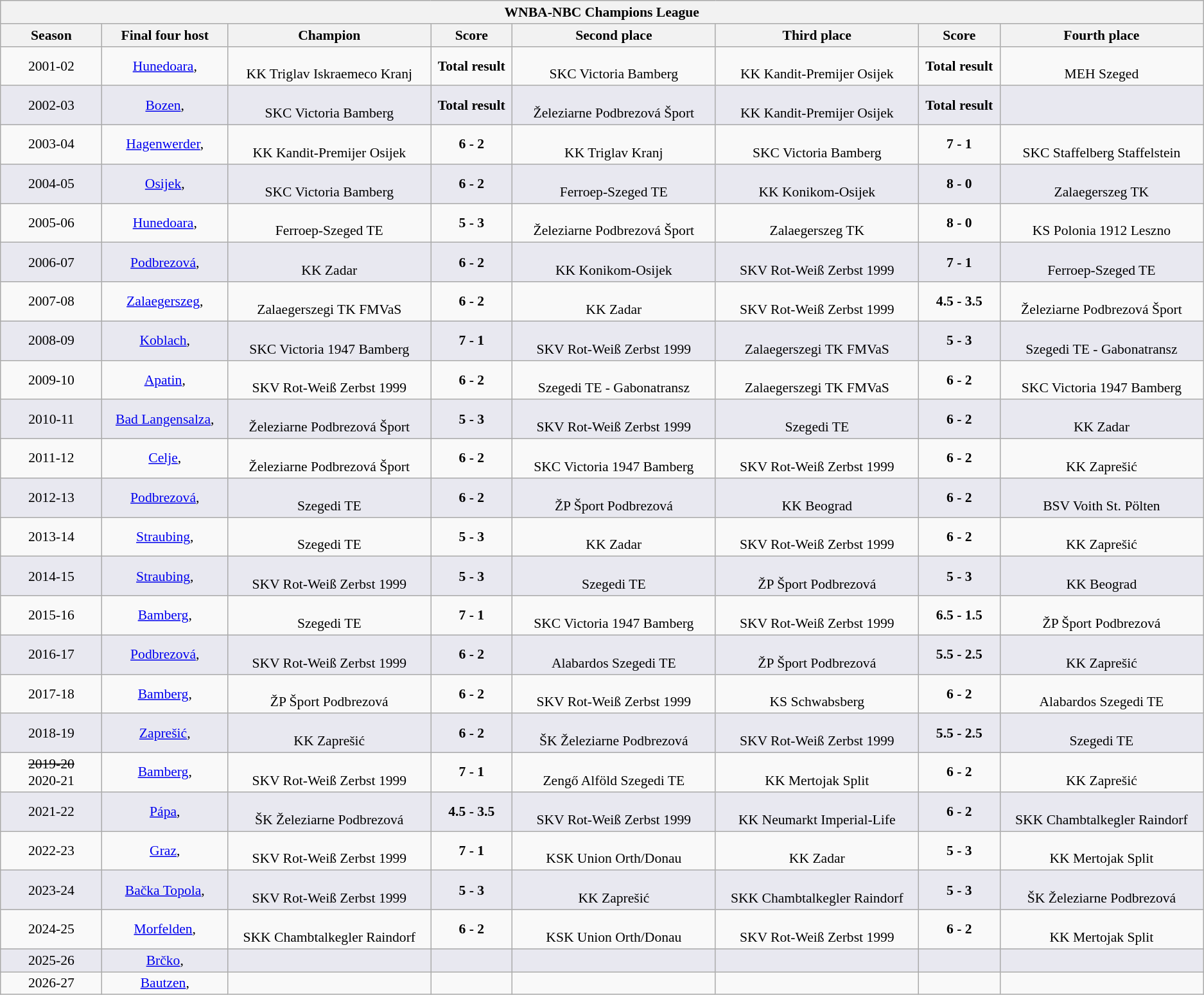<table class=wikitable style="border:1px solid #AAAAAA;font-size:90%">
<tr style= "background: #e2e2e2;">
<th colspan=8 width=100%>WNBA-NBC Champions League</th>
</tr>
<tr style="background: #efefef;">
<th width=5%>Season</th>
<th width=5%>Final four host</th>
<th width=10%>Champion</th>
<th width=4%>Score</th>
<th width=10%>Second place</th>
<th width=10%>Third place</th>
<th width=4%>Score</th>
<th width=10%>Fourth place</th>
</tr>
<tr align=center>
<td>2001-02</td>
<td><a href='#'>Hunedoara</a>,<br></td>
<td><br>KK Triglav Iskraemeco Kranj</td>
<td><strong>Total result</strong></td>
<td><br>SKC Victoria Bamberg</td>
<td><br>KK Kandit-Premijer Osijek</td>
<td><strong>Total result</strong></td>
<td><br>MEH Szeged</td>
</tr>
<tr align=center bgcolor=#E8E8F0>
<td>2002-03</td>
<td><a href='#'>Bozen</a>,<br></td>
<td><br>SKC Victoria Bamberg</td>
<td><strong>Total result</strong></td>
<td><br>Železiarne Podbrezová Šport</td>
<td><br>KK Kandit-Premijer Osijek</td>
<td><strong>Total result</strong></td>
<td></td>
</tr>
<tr align=center>
<td>2003-04</td>
<td><a href='#'>Hagenwerder</a>,<br></td>
<td><br>KK Kandit-Premijer Osijek</td>
<td><strong>6 - 2</strong></td>
<td><br>KK Triglav Kranj</td>
<td><br>SKC Victoria Bamberg</td>
<td><strong>7 - 1</strong></td>
<td><br>SKC Staffelberg Staffelstein</td>
</tr>
<tr align=center bgcolor=#E8E8F0>
<td>2004-05</td>
<td><a href='#'>Osijek</a>,<br></td>
<td><br>SKC Victoria Bamberg</td>
<td><strong>6 - 2</strong></td>
<td><br>Ferroep-Szeged TE</td>
<td><br>KK Konikom-Osijek</td>
<td><strong>8 - 0</strong></td>
<td><br>Zalaegerszeg TK</td>
</tr>
<tr align=center>
<td>2005-06</td>
<td><a href='#'>Hunedoara</a>,<br></td>
<td><br>Ferroep-Szeged TE</td>
<td><strong>5 - 3</strong></td>
<td><br>Železiarne Podbrezová Šport</td>
<td><br>Zalaegerszeg TK</td>
<td><strong>8 - 0</strong></td>
<td><br>KS Polonia 1912 Leszno</td>
</tr>
<tr align=center bgcolor=#E8E8F0>
<td>2006-07</td>
<td><a href='#'>Podbrezová</a>,<br></td>
<td><br>KK Zadar</td>
<td><strong>6 - 2</strong></td>
<td><br>KK Konikom-Osijek</td>
<td><br>SKV Rot-Weiß Zerbst 1999</td>
<td><strong>7 - 1</strong></td>
<td><br>Ferroep-Szeged TE</td>
</tr>
<tr align=center>
<td>2007-08</td>
<td><a href='#'>Zalaegerszeg</a>,<br></td>
<td><br>Zalaegerszegi TK FMVaS</td>
<td><strong>6 - 2</strong></td>
<td><br>KK Zadar</td>
<td><br>SKV Rot-Weiß Zerbst 1999</td>
<td><strong>4.5 - 3.5</strong></td>
<td><br>Železiarne Podbrezová Šport</td>
</tr>
<tr align=center bgcolor=#E8E8F0>
<td>2008-09</td>
<td><a href='#'>Koblach</a>,<br></td>
<td><br>SKC Victoria 1947 Bamberg</td>
<td><strong>7 - 1</strong></td>
<td><br>SKV Rot-Weiß Zerbst 1999</td>
<td><br>Zalaegerszegi TK FMVaS</td>
<td><strong>5 - 3</strong></td>
<td><br>Szegedi TE - Gabonatransz</td>
</tr>
<tr align=center>
<td>2009-10</td>
<td><a href='#'>Apatin</a>,<br></td>
<td><br>SKV Rot-Weiß Zerbst 1999</td>
<td><strong>6 - 2</strong></td>
<td><br>Szegedi TE - Gabonatransz</td>
<td><br>Zalaegerszegi TK FMVaS</td>
<td><strong>6 - 2</strong></td>
<td><br>SKC Victoria 1947 Bamberg</td>
</tr>
<tr align=center bgcolor=#E8E8F0>
<td>2010-11</td>
<td><a href='#'>Bad Langensalza</a>,<br></td>
<td><br>Železiarne Podbrezová Šport</td>
<td><strong>5 - 3</strong></td>
<td><br>SKV Rot-Weiß Zerbst 1999</td>
<td><br>Szegedi TE</td>
<td><strong>6 - 2</strong></td>
<td><br>KK Zadar</td>
</tr>
<tr align=center>
<td>2011-12</td>
<td><a href='#'>Celje</a>,<br></td>
<td><br>Železiarne Podbrezová Šport</td>
<td><strong>6 - 2</strong></td>
<td><br>SKC Victoria 1947 Bamberg</td>
<td><br>SKV Rot-Weiß Zerbst 1999</td>
<td><strong>6 - 2</strong></td>
<td><br>KK Zaprešić</td>
</tr>
<tr align=center bgcolor=#E8E8F0>
<td>2012-13</td>
<td><a href='#'>Podbrezová</a>,<br></td>
<td><br>Szegedi TE</td>
<td><strong>6 - 2</strong></td>
<td><br>ŽP Šport Podbrezová</td>
<td><br>KK Beograd</td>
<td><strong>6 - 2</strong></td>
<td><br>BSV Voith St. Pölten</td>
</tr>
<tr align=center>
<td>2013-14</td>
<td><a href='#'>Straubing</a>,<br></td>
<td><br>Szegedi TE</td>
<td><strong>5 - 3</strong></td>
<td><br>KK Zadar</td>
<td><br>SKV Rot-Weiß Zerbst 1999</td>
<td><strong>6 - 2</strong></td>
<td><br>KK Zaprešić</td>
</tr>
<tr align=center bgcolor=#E8E8F0>
<td>2014-15</td>
<td><a href='#'>Straubing</a>,<br></td>
<td><br>SKV Rot-Weiß Zerbst 1999</td>
<td><strong>5 - 3</strong></td>
<td><br>Szegedi TE</td>
<td><br>ŽP Šport Podbrezová</td>
<td><strong>5 - 3</strong></td>
<td><br>KK Beograd</td>
</tr>
<tr align=center>
<td>2015-16</td>
<td><a href='#'>Bamberg</a>,<br></td>
<td><br>Szegedi TE</td>
<td><strong>7 - 1</strong></td>
<td><br>SKC Victoria 1947 Bamberg</td>
<td><br>SKV Rot-Weiß Zerbst 1999</td>
<td><strong>6.5 - 1.5</strong></td>
<td><br>ŽP Šport Podbrezová</td>
</tr>
<tr align=center bgcolor=#E8E8F0>
<td>2016-17</td>
<td><a href='#'>Podbrezová</a>,<br></td>
<td><br>SKV Rot-Weiß Zerbst 1999</td>
<td><strong>6 - 2</strong></td>
<td><br>Alabardos Szegedi TE</td>
<td><br>ŽP Šport Podbrezová</td>
<td><strong>5.5 - 2.5</strong></td>
<td><br>KK Zaprešić</td>
</tr>
<tr align=center>
<td>2017-18</td>
<td><a href='#'>Bamberg</a>,<br></td>
<td><br>ŽP Šport Podbrezová</td>
<td><strong>6 - 2</strong></td>
<td><br>SKV Rot-Weiß Zerbst 1999</td>
<td><br>KS Schwabsberg</td>
<td><strong>6 - 2</strong></td>
<td><br>Alabardos Szegedi TE</td>
</tr>
<tr align=center bgcolor=#E8E8F0>
<td>2018-19</td>
<td><a href='#'>Zaprešić</a>,<br></td>
<td><br>KK Zaprešić</td>
<td><strong>6 - 2</strong></td>
<td><br>ŠK Železiarne Podbrezová</td>
<td><br>SKV Rot-Weiß Zerbst 1999</td>
<td><strong>5.5 - 2.5</strong></td>
<td><br>Szegedi TE</td>
</tr>
<tr align=center>
<td><del>2019-20</del><br>2020-21</td>
<td><a href='#'>Bamberg</a>,<br></td>
<td><br>SKV Rot-Weiß Zerbst 1999</td>
<td><strong>7 - 1</strong></td>
<td><br>Zengő Alföld Szegedi TE</td>
<td><br>KK Mertojak Split</td>
<td><strong>6 - 2</strong></td>
<td><br>KK Zaprešić</td>
</tr>
<tr align=center bgcolor=#E8E8F0>
<td>2021-22</td>
<td><a href='#'>Pápa</a>,<br></td>
<td><br>ŠK Železiarne Podbrezová</td>
<td><strong>4.5 - 3.5</strong></td>
<td><br>SKV Rot-Weiß Zerbst 1999</td>
<td><br>KK Neumarkt Imperial-Life</td>
<td><strong>6 - 2</strong></td>
<td><br>SKK Chambtalkegler Raindorf</td>
</tr>
<tr align=center>
<td>2022-23</td>
<td><a href='#'>Graz</a>,<br></td>
<td><br>SKV Rot-Weiß Zerbst 1999</td>
<td><strong>7 - 1</strong></td>
<td><br>KSK Union Orth/Donau</td>
<td><br>KK Zadar</td>
<td><strong>5 - 3</strong></td>
<td><br>KK Mertojak Split</td>
</tr>
<tr align=center bgcolor=#E8E8F0>
<td>2023-24</td>
<td><a href='#'>Bačka Topola</a>,<br></td>
<td><br>SKV Rot-Weiß Zerbst 1999</td>
<td><strong>5 - 3</strong></td>
<td><br>KK Zaprešić</td>
<td><br>SKK Chambtalkegler Raindorf</td>
<td><strong>5 - 3</strong></td>
<td><br>ŠK Železiarne Podbrezová</td>
</tr>
<tr align=center>
<td>2024-25</td>
<td><a href='#'>Morfelden</a>,<br></td>
<td><br>SKK Chambtalkegler Raindorf</td>
<td><strong>6 - 2</strong></td>
<td><br>KSK Union Orth/Donau</td>
<td><br>SKV Rot-Weiß Zerbst 1999</td>
<td><strong>6 - 2</strong></td>
<td><br>KK Mertojak Split</td>
</tr>
<tr align=center bgcolor=#E8E8F0>
<td>2025-26</td>
<td><a href='#'>Brčko</a>,<br></td>
<td><br></td>
<td></td>
<td><br></td>
<td><br></td>
<td></td>
<td><br></td>
</tr>
<tr align=center>
<td>2026-27</td>
<td><a href='#'>Bautzen</a>,<br></td>
<td><br></td>
<td></td>
<td><br></td>
<td><br></td>
<td></td>
<td><br></td>
</tr>
</table>
